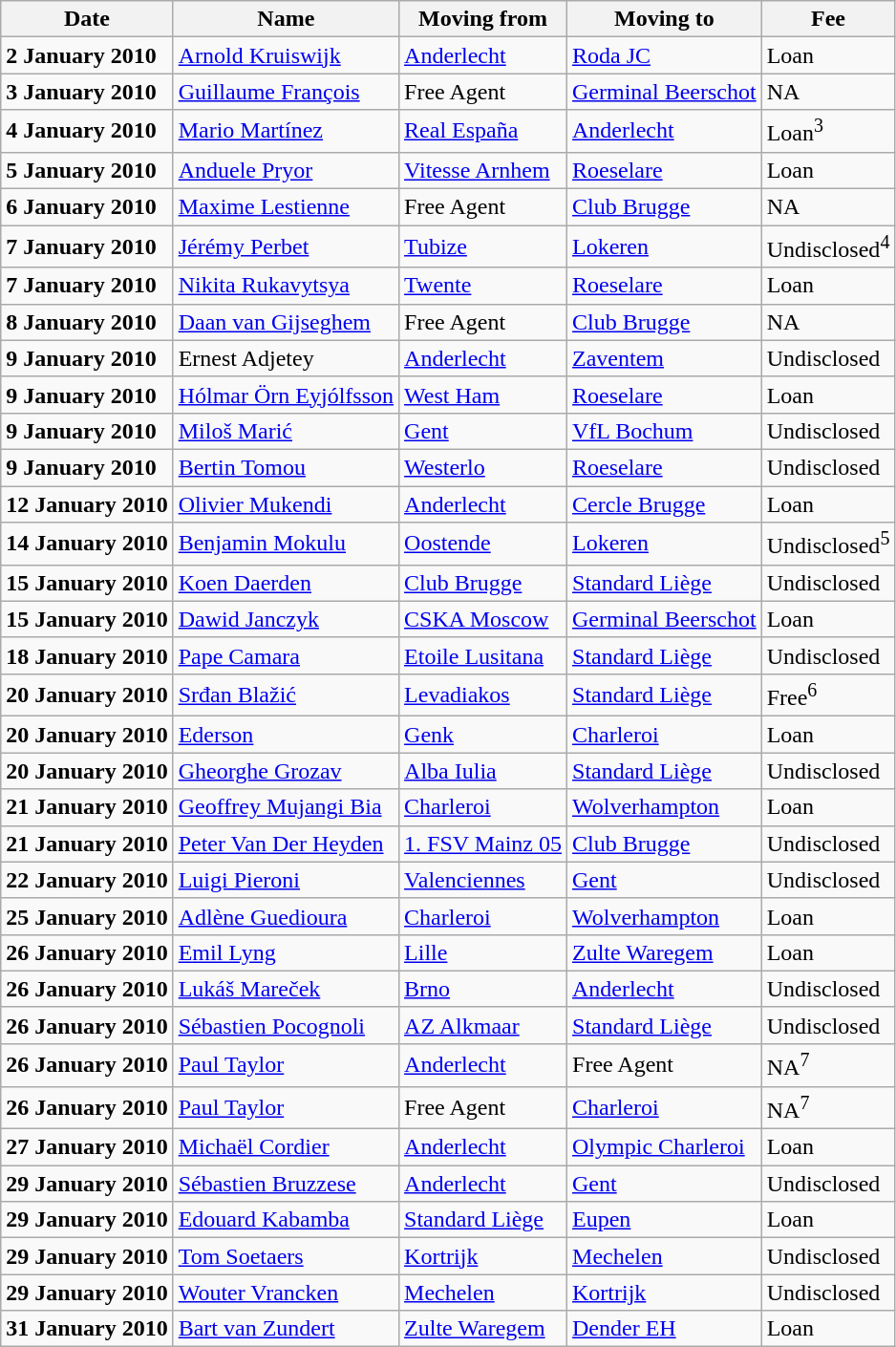<table class="wikitable sortable">
<tr>
<th>Date</th>
<th>Name</th>
<th>Moving from</th>
<th>Moving to</th>
<th>Fee</th>
</tr>
<tr>
<td><strong>2 January 2010</strong></td>
<td> <a href='#'>Arnold Kruiswijk</a></td>
<td><a href='#'>Anderlecht</a></td>
<td> <a href='#'>Roda JC</a></td>
<td>Loan</td>
</tr>
<tr>
<td><strong>3 January 2010</strong></td>
<td><a href='#'>Guillaume François</a></td>
<td>Free Agent</td>
<td><a href='#'>Germinal Beerschot</a></td>
<td>NA</td>
</tr>
<tr>
<td><strong>4 January 2010</strong></td>
<td> <a href='#'>Mario Martínez</a></td>
<td> <a href='#'>Real España</a></td>
<td><a href='#'>Anderlecht</a></td>
<td>Loan<sup>3</sup></td>
</tr>
<tr>
<td><strong>5 January 2010</strong></td>
<td> <a href='#'>Anduele Pryor</a></td>
<td> <a href='#'>Vitesse Arnhem</a></td>
<td><a href='#'>Roeselare</a></td>
<td>Loan</td>
</tr>
<tr>
<td><strong>6 January 2010</strong></td>
<td><a href='#'>Maxime Lestienne</a></td>
<td>Free Agent</td>
<td><a href='#'>Club Brugge</a></td>
<td>NA</td>
</tr>
<tr>
<td><strong>7 January 2010</strong></td>
<td> <a href='#'>Jérémy Perbet</a></td>
<td><a href='#'>Tubize</a></td>
<td><a href='#'>Lokeren</a></td>
<td>Undisclosed<sup>4</sup></td>
</tr>
<tr>
<td><strong>7 January 2010</strong></td>
<td> <a href='#'>Nikita Rukavytsya</a></td>
<td> <a href='#'>Twente</a></td>
<td><a href='#'>Roeselare</a></td>
<td>Loan</td>
</tr>
<tr>
<td><strong>8 January 2010</strong></td>
<td><a href='#'>Daan van Gijseghem</a></td>
<td>Free Agent</td>
<td><a href='#'>Club Brugge</a></td>
<td>NA</td>
</tr>
<tr>
<td><strong>9 January 2010</strong></td>
<td> Ernest Adjetey</td>
<td><a href='#'>Anderlecht</a></td>
<td><a href='#'>Zaventem</a></td>
<td>Undisclosed</td>
</tr>
<tr>
<td><strong>9 January 2010</strong></td>
<td> <a href='#'>Hólmar Örn Eyjólfsson</a></td>
<td> <a href='#'>West Ham</a></td>
<td><a href='#'>Roeselare</a></td>
<td>Loan</td>
</tr>
<tr>
<td><strong>9 January 2010</strong></td>
<td> <a href='#'>Miloš Marić</a></td>
<td><a href='#'>Gent</a></td>
<td> <a href='#'>VfL Bochum</a></td>
<td>Undisclosed</td>
</tr>
<tr>
<td><strong>9 January 2010</strong></td>
<td> <a href='#'>Bertin Tomou</a></td>
<td><a href='#'>Westerlo</a></td>
<td><a href='#'>Roeselare</a></td>
<td>Undisclosed</td>
</tr>
<tr>
<td><strong>12 January 2010</strong></td>
<td><a href='#'>Olivier Mukendi</a></td>
<td><a href='#'>Anderlecht</a></td>
<td><a href='#'>Cercle Brugge</a></td>
<td>Loan</td>
</tr>
<tr>
<td><strong>14 January 2010</strong></td>
<td><a href='#'>Benjamin Mokulu</a></td>
<td><a href='#'>Oostende</a></td>
<td><a href='#'>Lokeren</a></td>
<td>Undisclosed<sup>5</sup></td>
</tr>
<tr>
<td><strong>15 January 2010</strong></td>
<td><a href='#'>Koen Daerden</a></td>
<td><a href='#'>Club Brugge</a></td>
<td><a href='#'>Standard Liège</a></td>
<td>Undisclosed</td>
</tr>
<tr>
<td><strong>15 January 2010</strong></td>
<td> <a href='#'>Dawid Janczyk</a></td>
<td> <a href='#'>CSKA Moscow</a></td>
<td><a href='#'>Germinal Beerschot</a></td>
<td>Loan</td>
</tr>
<tr>
<td><strong>18 January 2010</strong></td>
<td> <a href='#'>Pape Camara</a></td>
<td> <a href='#'>Etoile Lusitana</a></td>
<td><a href='#'>Standard Liège</a></td>
<td>Undisclosed</td>
</tr>
<tr>
<td><strong>20 January 2010</strong></td>
<td> <a href='#'>Srđan Blažić</a></td>
<td> <a href='#'>Levadiakos</a></td>
<td><a href='#'>Standard Liège</a></td>
<td>Free<sup>6</sup></td>
</tr>
<tr>
<td><strong>20 January 2010</strong></td>
<td> <a href='#'>Ederson</a></td>
<td><a href='#'>Genk</a></td>
<td><a href='#'>Charleroi</a></td>
<td>Loan</td>
</tr>
<tr>
<td><strong>20 January 2010</strong></td>
<td> <a href='#'>Gheorghe Grozav</a></td>
<td> <a href='#'>Alba Iulia</a></td>
<td><a href='#'>Standard Liège</a></td>
<td>Undisclosed</td>
</tr>
<tr>
<td><strong>21 January 2010</strong></td>
<td><a href='#'>Geoffrey Mujangi Bia</a></td>
<td><a href='#'>Charleroi</a></td>
<td> <a href='#'>Wolverhampton</a></td>
<td>Loan</td>
</tr>
<tr>
<td><strong>21 January 2010</strong></td>
<td><a href='#'>Peter Van Der Heyden</a></td>
<td> <a href='#'>1. FSV Mainz 05</a></td>
<td><a href='#'>Club Brugge</a></td>
<td>Undisclosed</td>
</tr>
<tr>
<td><strong>22 January 2010</strong></td>
<td><a href='#'>Luigi Pieroni</a></td>
<td> <a href='#'>Valenciennes</a></td>
<td><a href='#'>Gent</a></td>
<td>Undisclosed</td>
</tr>
<tr>
<td><strong>25 January 2010</strong></td>
<td> <a href='#'>Adlène Guedioura</a></td>
<td><a href='#'>Charleroi</a></td>
<td> <a href='#'>Wolverhampton</a></td>
<td>Loan</td>
</tr>
<tr>
<td><strong>26 January 2010</strong></td>
<td> <a href='#'>Emil Lyng</a></td>
<td> <a href='#'>Lille</a></td>
<td><a href='#'>Zulte Waregem</a></td>
<td>Loan</td>
</tr>
<tr>
<td><strong>26 January 2010</strong></td>
<td> <a href='#'>Lukáš Mareček</a></td>
<td> <a href='#'>Brno</a></td>
<td><a href='#'>Anderlecht</a></td>
<td>Undisclosed</td>
</tr>
<tr>
<td><strong>26 January 2010</strong></td>
<td><a href='#'>Sébastien Pocognoli</a></td>
<td> <a href='#'>AZ Alkmaar</a></td>
<td><a href='#'>Standard Liège</a></td>
<td>Undisclosed</td>
</tr>
<tr>
<td><strong>26 January 2010</strong></td>
<td> <a href='#'>Paul Taylor</a></td>
<td><a href='#'>Anderlecht</a></td>
<td>Free Agent</td>
<td>NA<sup>7</sup></td>
</tr>
<tr>
<td><strong>26 January 2010</strong></td>
<td> <a href='#'>Paul Taylor</a></td>
<td>Free Agent</td>
<td><a href='#'>Charleroi</a></td>
<td>NA<sup>7</sup></td>
</tr>
<tr>
<td><strong>27 January 2010</strong></td>
<td><a href='#'>Michaël Cordier</a></td>
<td><a href='#'>Anderlecht</a></td>
<td><a href='#'>Olympic Charleroi</a></td>
<td>Loan</td>
</tr>
<tr>
<td><strong>29 January 2010</strong></td>
<td><a href='#'>Sébastien Bruzzese</a></td>
<td><a href='#'>Anderlecht</a></td>
<td><a href='#'>Gent</a></td>
<td>Undisclosed</td>
</tr>
<tr>
<td><strong>29 January 2010</strong></td>
<td><a href='#'>Edouard Kabamba</a></td>
<td><a href='#'>Standard Liège</a></td>
<td><a href='#'>Eupen</a></td>
<td>Loan</td>
</tr>
<tr>
<td><strong>29 January 2010</strong></td>
<td><a href='#'>Tom Soetaers</a></td>
<td><a href='#'>Kortrijk</a></td>
<td><a href='#'>Mechelen</a></td>
<td>Undisclosed</td>
</tr>
<tr>
<td><strong>29 January 2010</strong></td>
<td><a href='#'>Wouter Vrancken</a></td>
<td><a href='#'>Mechelen</a></td>
<td><a href='#'>Kortrijk</a></td>
<td>Undisclosed</td>
</tr>
<tr>
<td><strong>31 January 2010</strong></td>
<td><a href='#'>Bart van Zundert</a></td>
<td><a href='#'>Zulte Waregem</a></td>
<td><a href='#'>Dender EH</a></td>
<td>Loan</td>
</tr>
</table>
